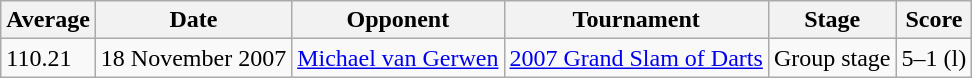<table class="wikitable">
<tr>
<th>Average</th>
<th>Date</th>
<th>Opponent</th>
<th>Tournament</th>
<th>Stage</th>
<th>Score</th>
</tr>
<tr>
<td>110.21</td>
<td>18 November 2007</td>
<td> <a href='#'>Michael van Gerwen</a></td>
<td><a href='#'>2007 Grand Slam of Darts</a></td>
<td>Group stage</td>
<td>5–1 (l)</td>
</tr>
</table>
